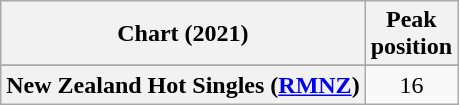<table class="wikitable sortable plainrowheaders" style="text-align:center">
<tr>
<th scope="col">Chart (2021)</th>
<th scope="col">Peak<br>position</th>
</tr>
<tr>
</tr>
<tr>
<th scope="row">New Zealand Hot Singles (<a href='#'>RMNZ</a>)</th>
<td>16</td>
</tr>
</table>
